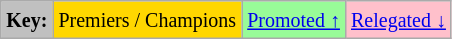<table class="wikitable">
<tr>
<td style="background:Silver;"><small><strong>Key:</strong></small></td>
<td style="background:Gold;"><small>Premiers / Champions</small></td>
<td style="background:PaleGreen;"><small><a href='#'>Promoted ↑</a></small></td>
<td style="background:Pink;"><small><a href='#'>Relegated ↓</a></small></td>
</tr>
</table>
